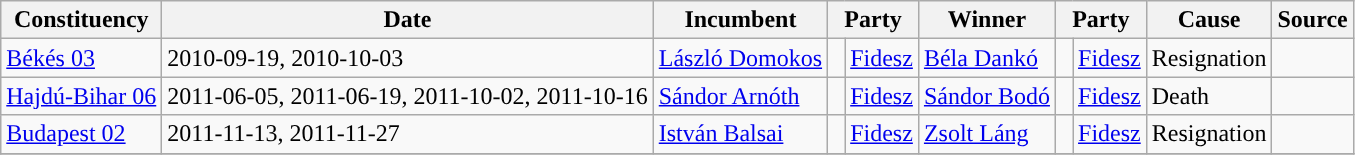<table class="wikitable">
<tr>
<th>Constituency</th>
<th>Date</th>
<th>Incumbent</th>
<th colspan=2>Party</th>
<th>Winner</th>
<th colspan=2>Party</th>
<th>Cause</th>
<th>Source</th>
</tr>
<tr>
<td><a href='#'>Békés 03</a></td>
<td>2010-09-19, 2010-10-03</td>
<td><a href='#'>László Domokos</a></td>
<td style="background-color:"> </td>
<td><a href='#'>Fidesz</a></td>
<td><a href='#'>Béla Dankó</a></td>
<td style="background-color:"> </td>
<td><a href='#'>Fidesz</a></td>
<td>Resignation</td>
<td></td>
</tr>
<tr>
<td><a href='#'>Hajdú-Bihar 06</a></td>
<td>2011-06-05, 2011-06-19, 2011-10-02, 2011-10-16</td>
<td><a href='#'>Sándor Arnóth</a></td>
<td style="background-color:"> </td>
<td><a href='#'>Fidesz</a></td>
<td><a href='#'>Sándor Bodó</a></td>
<td style="background-color:"> </td>
<td><a href='#'>Fidesz</a></td>
<td>Death</td>
<td></td>
</tr>
<tr>
<td><a href='#'>Budapest 02</a></td>
<td>2011-11-13, 2011-11-27</td>
<td><a href='#'>István Balsai</a></td>
<td style="background-color:"> </td>
<td><a href='#'>Fidesz</a></td>
<td><a href='#'>Zsolt Láng</a></td>
<td style="background-color:"> </td>
<td><a href='#'>Fidesz</a></td>
<td>Resignation</td>
<td></td>
</tr>
<tr>
</tr>
</table>
